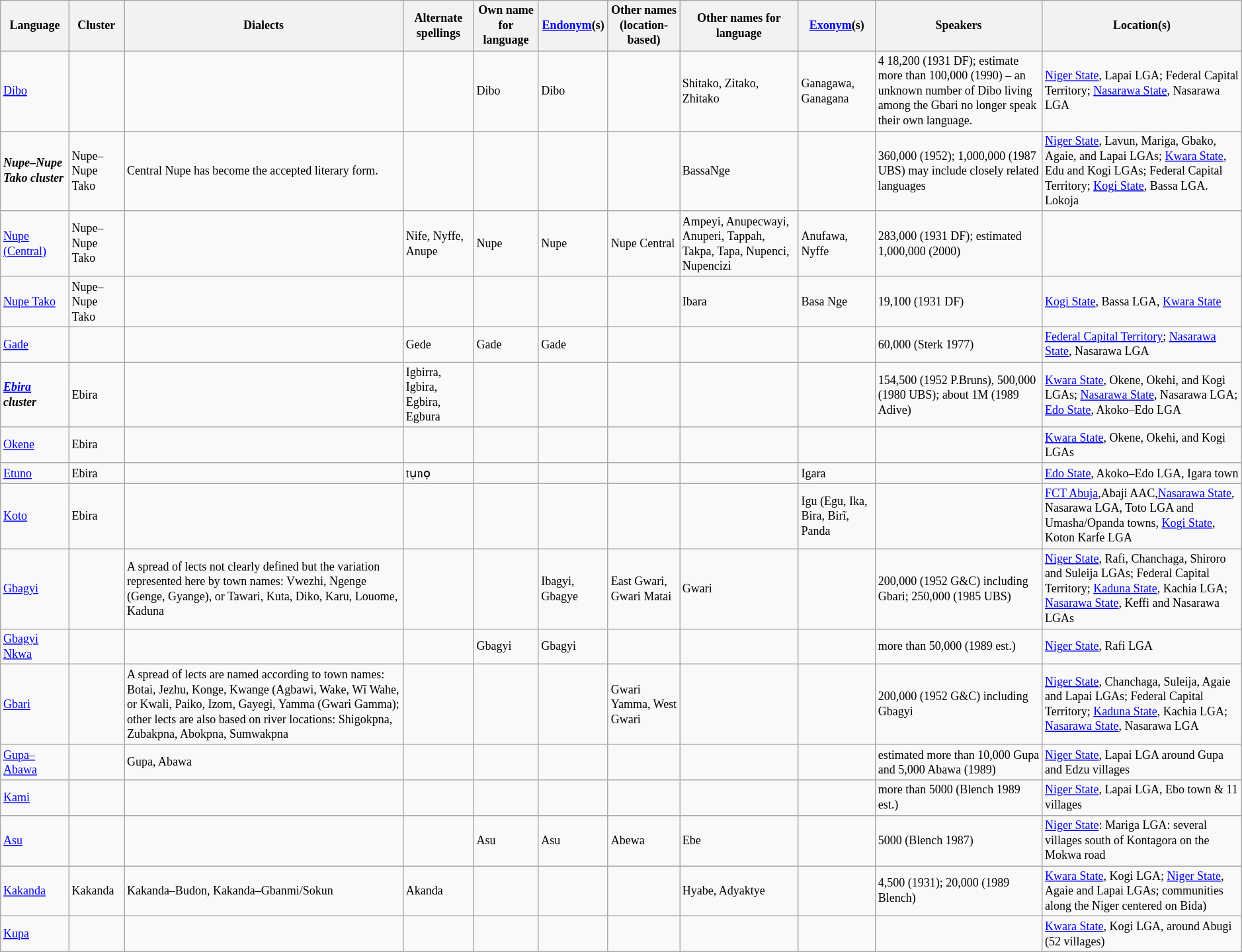<table class="wikitable sortable" | style="font-size: 75%;" |>
<tr>
<th>Language</th>
<th>Cluster</th>
<th>Dialects</th>
<th>Alternate spellings</th>
<th>Own name for language</th>
<th><a href='#'>Endonym</a>(s)</th>
<th>Other names (location-based)</th>
<th>Other names for language</th>
<th><a href='#'>Exonym</a>(s)</th>
<th>Speakers</th>
<th>Location(s)</th>
</tr>
<tr>
<td><a href='#'>Dibo</a></td>
<td></td>
<td></td>
<td></td>
<td>Dibo</td>
<td>Dibo</td>
<td></td>
<td>Shitako, Zitako, Zhitako</td>
<td>Ganagawa, Ganagana</td>
<td>4 18,200 (1931 DF); estimate more than 100,000 (1990) – an unknown number of Dibo living among the Gbari no longer speak their own language.</td>
<td><a href='#'>Niger State</a>, Lapai LGA; Federal Capital Territory; <a href='#'>Nasarawa State</a>, Nasarawa LGA</td>
</tr>
<tr>
<td><strong><em>Nupe–Nupe Tako cluster</em></strong></td>
<td>Nupe–Nupe Tako</td>
<td>Central Nupe has become the accepted literary form.</td>
<td></td>
<td></td>
<td></td>
<td></td>
<td>BassaNge</td>
<td></td>
<td>360,000 (1952); 1,000,000 (1987 UBS) may include closely related languages</td>
<td><a href='#'>Niger State</a>, Lavun, Mariga, Gbako, Agaie, and Lapai LGAs; <a href='#'>Kwara State</a>, Edu and Kogi LGAs; Federal Capital Territory; <a href='#'>Kogi State</a>, Bassa LGA. Lokoja</td>
</tr>
<tr>
<td><a href='#'>Nupe (Central)</a></td>
<td>Nupe–Nupe Tako</td>
<td></td>
<td>Nife, Nyffe, Anupe</td>
<td>Nupe</td>
<td>Nupe</td>
<td>Nupe Central</td>
<td>Ampeyi, Anupecwayi, Anuperi, Tappah, Takpa, Tapa, Nupenci, Nupencizi</td>
<td>Anufawa, Nyffe</td>
<td>283,000 (1931 DF); estimated 1,000,000 (2000)</td>
<td></td>
</tr>
<tr>
<td><a href='#'>Nupe Tako</a></td>
<td>Nupe–Nupe Tako</td>
<td></td>
<td></td>
<td></td>
<td></td>
<td></td>
<td>Ibara</td>
<td>Basa Nge</td>
<td>19,100 (1931 DF)</td>
<td><a href='#'>Kogi State</a>, Bassa LGA, <a href='#'>Kwara State</a></td>
</tr>
<tr>
<td><a href='#'>Gade</a></td>
<td></td>
<td></td>
<td>Gede</td>
<td>Gade</td>
<td>Gade</td>
<td></td>
<td></td>
<td></td>
<td>60,000 (Sterk 1977)</td>
<td><a href='#'>Federal Capital Territory</a>; <a href='#'>Nasarawa State</a>, Nasarawa LGA</td>
</tr>
<tr>
<td><strong><em><a href='#'>Ebira</a> cluster</em></strong></td>
<td>Ebira</td>
<td></td>
<td>Igbirra, Igbira, Egbira, Egbura</td>
<td></td>
<td></td>
<td></td>
<td></td>
<td></td>
<td>154,500 (1952 P.Bruns), 500,000 (1980 UBS); about 1M (1989 Adive)</td>
<td><a href='#'>Kwara State</a>, Okene, Okehi, and Kogi LGAs; <a href='#'>Nasarawa State</a>, Nasarawa LGA; <a href='#'>Edo State</a>, Akoko–Edo LGA</td>
</tr>
<tr>
<td><a href='#'>Okene</a></td>
<td>Ebira</td>
<td></td>
<td></td>
<td></td>
<td></td>
<td></td>
<td></td>
<td></td>
<td></td>
<td><a href='#'>Kwara State</a>, Okene, Okehi, and Kogi LGAs</td>
</tr>
<tr>
<td><a href='#'>Etuno</a></td>
<td>Ebira</td>
<td></td>
<td>tụnọ</td>
<td></td>
<td></td>
<td></td>
<td></td>
<td>Igara</td>
<td></td>
<td><a href='#'>Edo State</a>, Akoko–Edo LGA, Igara town</td>
</tr>
<tr>
<td><a href='#'>Koto</a></td>
<td>Ebira</td>
<td></td>
<td></td>
<td></td>
<td></td>
<td></td>
<td></td>
<td>Igu (Egu, Ika, Bira, Birĩ, Panda</td>
<td></td>
<td><a href='#'>FCT Abuja</a>,Abaji AAC,<a href='#'>Nasarawa State</a>, Nasarawa LGA, Toto LGA and Umasha/Opanda towns, <a href='#'>Kogi State</a>, Koton Karfe LGA</td>
</tr>
<tr>
<td><a href='#'>Gbagyi</a></td>
<td></td>
<td>A spread of lects not clearly defined but the variation represented here by town names: Vwezhi, Ngenge (Genge, Gyange), or Tawari, Kuta, Diko, Karu, Louome, Kaduna</td>
<td></td>
<td></td>
<td>Ibagyi, Gbagye</td>
<td>East Gwari, Gwari Matai</td>
<td>Gwari</td>
<td></td>
<td>200,000 (1952 G&C) including Gbari; 250,000 (1985 UBS)</td>
<td><a href='#'>Niger State</a>, Rafi, Chanchaga, Shiroro and Suleija LGAs; Federal Capital Territory; <a href='#'>Kaduna State</a>, Kachia LGA; <a href='#'>Nasarawa State</a>, Keffi and Nasarawa LGAs</td>
</tr>
<tr>
<td><a href='#'>Gbagyi Nkwa</a></td>
<td></td>
<td></td>
<td></td>
<td>Gbagyi</td>
<td>Gbagyi</td>
<td></td>
<td></td>
<td></td>
<td>more than 50,000 (1989 est.)</td>
<td><a href='#'>Niger State</a>, Rafi LGA</td>
</tr>
<tr>
<td><a href='#'>Gbari</a></td>
<td></td>
<td>A spread of lects are named according to town names: Botai, Jezhu, Konge, Kwange (Agbawi, Wake, Wĩ Wahe, or Kwali, Paiko, Izom, Gayegi, Yamma (Gwari Gamma); other lects are also based on river locations: Shigokpna, Zubakpna, Abokpna, Sumwakpna</td>
<td></td>
<td></td>
<td></td>
<td>Gwari Yamma, West Gwari</td>
<td></td>
<td></td>
<td>200,000 (1952 G&C) including Gbagyi</td>
<td><a href='#'>Niger State</a>, Chanchaga, Suleija, Agaie and Lapai LGAs; Federal Capital Territory; <a href='#'>Kaduna State</a>, Kachia LGA; <a href='#'>Nasarawa State</a>, Nasarawa LGA</td>
</tr>
<tr>
<td><a href='#'>Gupa–Abawa</a></td>
<td></td>
<td>Gupa, Abawa</td>
<td></td>
<td></td>
<td></td>
<td></td>
<td></td>
<td></td>
<td>estimated more than 10,000 Gupa and 5,000 Abawa (1989)</td>
<td><a href='#'>Niger State</a>, Lapai LGA around Gupa and Edzu villages</td>
</tr>
<tr>
<td><a href='#'>Kami</a></td>
<td></td>
<td></td>
<td></td>
<td></td>
<td></td>
<td></td>
<td></td>
<td></td>
<td>more than 5000 (Blench 1989 est.)</td>
<td><a href='#'>Niger State</a>, Lapai LGA, Ebo town & 11 villages</td>
</tr>
<tr>
<td><a href='#'>Asu</a></td>
<td></td>
<td></td>
<td></td>
<td>Asu</td>
<td>Asu</td>
<td>Abewa</td>
<td>Ebe</td>
<td></td>
<td>5000 (Blench 1987)</td>
<td><a href='#'>Niger State</a>: Mariga LGA: several villages south of Kontagora on the Mokwa road</td>
</tr>
<tr>
<td><a href='#'>Kakanda</a></td>
<td>Kakanda</td>
<td>Kakanda–Budon, Kakanda–Gbanmi/Sokun</td>
<td>Akanda</td>
<td></td>
<td></td>
<td></td>
<td>Hyabe, Adyaktye</td>
<td></td>
<td>4,500 (1931); 20,000 (1989 Blench)</td>
<td><a href='#'>Kwara State</a>, Kogi LGA; <a href='#'>Niger State</a>, Agaie and Lapai LGAs; communities along the Niger centered on Bida)</td>
</tr>
<tr>
<td><a href='#'>Kupa</a></td>
<td></td>
<td></td>
<td></td>
<td></td>
<td></td>
<td></td>
<td></td>
<td></td>
<td></td>
<td><a href='#'>Kwara State</a>, Kogi LGA, around Abugi (52 villages)</td>
</tr>
</table>
